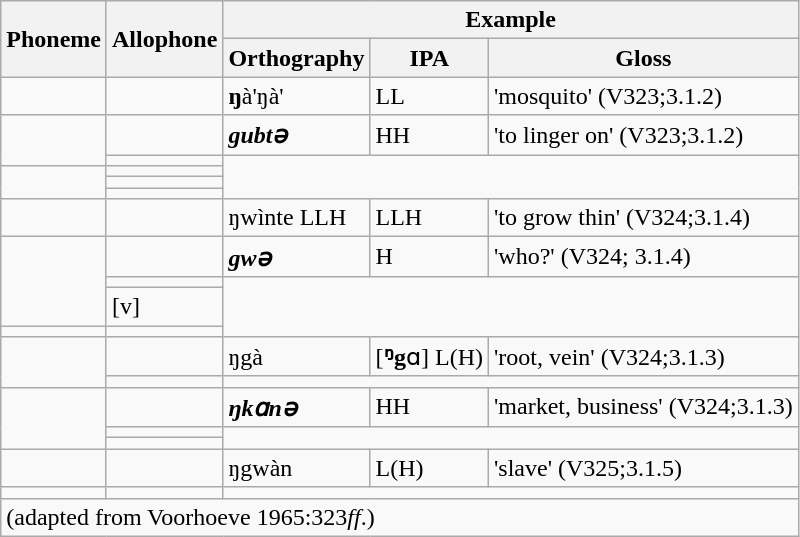<table class="wikitable">
<tr>
<th rowspan=2>Phoneme</th>
<th rowspan=2>Allophone</th>
<th colspan=3>Example</th>
</tr>
<tr>
<th>Orthography</th>
<th>IPA</th>
<th>Gloss</th>
</tr>
<tr>
<td></td>
<td></td>
<td><strong>ŋ</strong>à'ŋà'</td>
<td> LL</td>
<td>'mosquito' (V323;3.1.2)</td>
</tr>
<tr>
<td rowspan=2></td>
<td></td>
<td><strong><em>g<strong>ubtə<em></td>
<td> HH</td>
<td>'to linger on' (V323;3.1.2)</td>
</tr>
<tr>
<td></td>
</tr>
<tr>
<td rowspan=3></td>
<td></td>
</tr>
<tr>
<td></td>
</tr>
<tr>
<td></td>
</tr>
<tr>
<td></td>
<td></td>
<td></em></strong>ŋw</strong>ìnte</em> LLH</td>
<td> LLH</td>
<td>'to grow thin' (V324;3.1.4)</td>
</tr>
<tr>
<td rowspan=3></td>
<td></td>
<td><strong><em>gw<strong>ə<em></td>
<td> H</td>
<td>'who?' (V324; 3.1.4)</td>
</tr>
<tr>
<td></td>
</tr>
<tr>
<td>[v]</td>
</tr>
<tr>
<td></td>
<td></td>
</tr>
<tr>
<td rowspan=2></td>
<td></td>
<td></em></strong>ŋg</strong>à</em></td>
<td>[<strong>ᵑg</strong>ɑ] L(H)</td>
<td>'root, vein' (V324;3.1.3)</td>
</tr>
<tr>
<td></td>
</tr>
<tr>
<td rowspan=3></td>
<td></td>
<td><strong><em>ŋk<strong>ɑnə<em></td>
<td> HH</td>
<td>'market, business' (V324;3.1.3)</td>
</tr>
<tr>
<td></td>
</tr>
<tr>
<td></td>
</tr>
<tr>
<td></td>
<td></td>
<td></em></strong>ŋgw</strong>àn</em></td>
<td> L(H)</td>
<td>'slave' (V325;3.1.5)</td>
</tr>
<tr>
<td></td>
<td></td>
</tr>
<tr>
<td colspan="5">(adapted from Voorhoeve 1965:323<em>ff</em>.)</td>
</tr>
</table>
